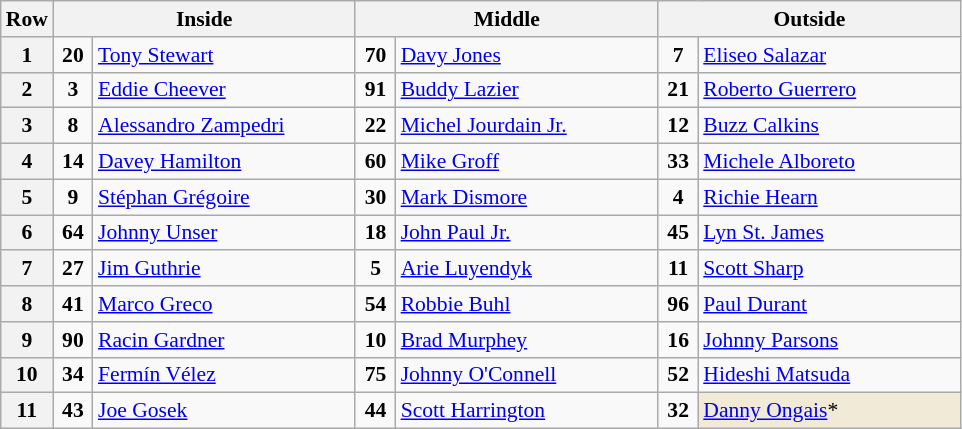<table class="wikitable" style="font-size: 90%;">
<tr>
<th>Row</th>
<th colspan=2 width="195">Inside</th>
<th colspan=2 width="195">Middle</th>
<th colspan=2 width="195">Outside</th>
</tr>
<tr>
<th>1</th>
<td align="center" width="20"><strong>20</strong></td>
<td> <a href='#'>Tony Stewart</a> <strong></strong></td>
<td align="center" width="20"><strong>70</strong></td>
<td> <a href='#'>Davy Jones</a></td>
<td align="center" width="20"><strong>7</strong></td>
<td> <a href='#'>Eliseo Salazar</a></td>
</tr>
<tr>
<th>2</th>
<td align="center" width="20"><strong>3</strong></td>
<td> <a href='#'>Eddie Cheever</a></td>
<td align="center" width="20"><strong>91</strong></td>
<td> <a href='#'>Buddy Lazier</a></td>
<td align="center" width="20"><strong>21</strong></td>
<td> <a href='#'>Roberto Guerrero</a></td>
</tr>
<tr>
<th>3</th>
<td align="center" width="20"><strong>8</strong></td>
<td> <a href='#'>Alessandro Zampedri</a></td>
<td align="center" width="20"><strong>22</strong></td>
<td> <a href='#'>Michel Jourdain Jr.</a> <strong></strong></td>
<td align="center" width="20"><strong>12</strong></td>
<td> <a href='#'>Buzz Calkins</a> <strong></strong></td>
</tr>
<tr>
<th>4</th>
<td align="center" width="20"><strong>14</strong></td>
<td> <a href='#'>Davey Hamilton</a> <strong></strong></td>
<td align="center" width="20"><strong>60</strong></td>
<td> <a href='#'>Mike Groff</a></td>
<td align="center" width="20"><strong>33</strong></td>
<td> <a href='#'>Michele Alboreto</a> <strong></strong></td>
</tr>
<tr>
<th>5</th>
<td align="center" width="20"><strong>9</strong></td>
<td> <a href='#'>Stéphan Grégoire</a></td>
<td align="center" width="20"><strong>30</strong></td>
<td> <a href='#'>Mark Dismore</a> <strong></strong></td>
<td align="center" width="20"><strong>4</strong></td>
<td> <a href='#'>Richie Hearn</a> <strong></strong></td>
</tr>
<tr>
<th>6</th>
<td align="center" width="20"><strong>64</strong></td>
<td> <a href='#'>Johnny Unser</a> <strong></strong></td>
<td align="center" width="20"><strong>18</strong></td>
<td> <a href='#'>John Paul Jr.</a></td>
<td align="center" width="20"><strong>45</strong></td>
<td> <a href='#'>Lyn St. James</a></td>
</tr>
<tr>
<th>7</th>
<td align="center" width="20"><strong>27</strong></td>
<td> <a href='#'>Jim Guthrie</a> <strong></strong></td>
<td align="center" width="20"><strong>5</strong></td>
<td> <a href='#'>Arie Luyendyk</a> <strong></strong></td>
<td align="center" width="20"><strong>11</strong></td>
<td> <a href='#'>Scott Sharp</a></td>
</tr>
<tr>
<th>8</th>
<td align="center" width="20"><strong>41</strong></td>
<td> <a href='#'>Marco Greco</a></td>
<td align="center" width="20"><strong>54</strong></td>
<td> <a href='#'>Robbie Buhl</a> <strong></strong></td>
<td align="center" width="20"><strong>96</strong></td>
<td> <a href='#'>Paul Durant</a> <strong></strong></td>
</tr>
<tr>
<th>9</th>
<td align="center" width="20"><strong>90</strong></td>
<td> <a href='#'>Racin Gardner</a> <strong></strong></td>
<td align="center" width="20"><strong>10</strong></td>
<td> <a href='#'>Brad Murphey</a> <strong></strong></td>
<td align="center" width="20"><strong>16</strong></td>
<td> <a href='#'>Johnny Parsons</a></td>
</tr>
<tr>
<th>10</th>
<td align="center" width="20"><strong>34</strong></td>
<td> <a href='#'>Fermín Vélez</a> <strong></strong></td>
<td align="center" width="20"><strong>75</strong></td>
<td> <a href='#'>Johnny O'Connell</a> <strong></strong></td>
<td align="center" width="20"><strong>52</strong></td>
<td> <a href='#'>Hideshi Matsuda</a></td>
</tr>
<tr>
<th>11</th>
<td align="center" width="20"><strong>43</strong></td>
<td> <a href='#'>Joe Gosek</a> <strong></strong></td>
<td align="center" width="20"><strong>44</strong></td>
<td> <a href='#'>Scott Harrington</a> <strong></strong></td>
<td align="center" width="20"><strong>32</strong></td>
<td bgcolor="#F0EAD6"> <a href='#'>Danny Ongais</a>*</td>
</tr>
</table>
